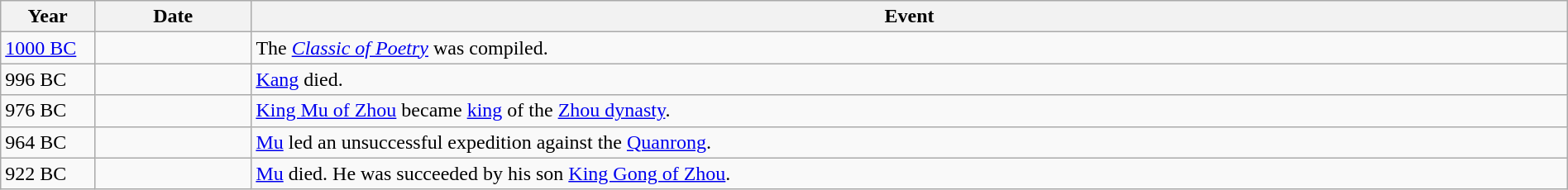<table class="wikitable" width="100%">
<tr>
<th style="width:6%">Year</th>
<th style="width:10%">Date</th>
<th>Event</th>
</tr>
<tr>
<td><a href='#'>1000 BC</a></td>
<td></td>
<td>The <em><a href='#'>Classic of Poetry</a></em> was compiled.</td>
</tr>
<tr>
<td>996 BC</td>
<td></td>
<td><a href='#'>Kang</a> died.</td>
</tr>
<tr>
<td>976 BC</td>
<td></td>
<td><a href='#'>King Mu of Zhou</a> became <a href='#'>king</a> of the <a href='#'>Zhou dynasty</a>.</td>
</tr>
<tr>
<td>964 BC</td>
<td></td>
<td><a href='#'>Mu</a> led an unsuccessful expedition against the <a href='#'>Quanrong</a>.</td>
</tr>
<tr>
<td>922 BC</td>
<td></td>
<td><a href='#'>Mu</a> died.  He was succeeded by his son <a href='#'>King Gong of Zhou</a>.</td>
</tr>
</table>
